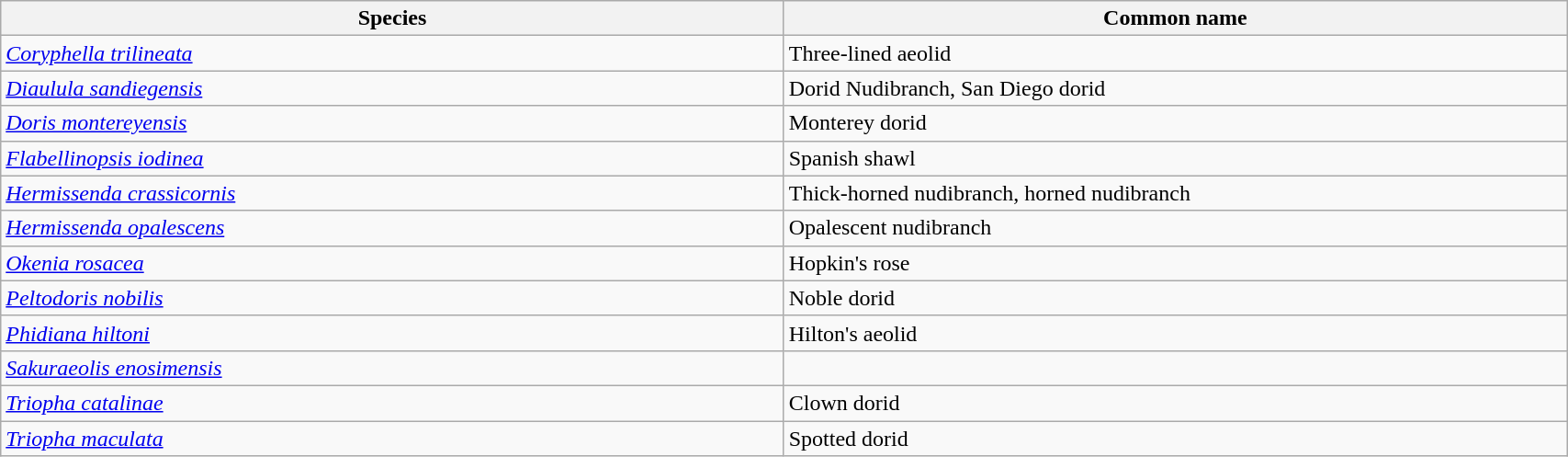<table width=90% class="wikitable">
<tr>
<th width=25%>Species</th>
<th width=25%>Common name</th>
</tr>
<tr>
<td><em><a href='#'>Coryphella trilineata</a></em></td>
<td>Three-lined aeolid</td>
</tr>
<tr>
<td><em><a href='#'>Diaulula sandiegensis</a></em></td>
<td>Dorid Nudibranch, San Diego dorid</td>
</tr>
<tr>
<td><em><a href='#'>Doris montereyensis</a></em></td>
<td>Monterey dorid</td>
</tr>
<tr>
<td><em><a href='#'>Flabellinopsis iodinea</a></em></td>
<td>Spanish shawl</td>
</tr>
<tr>
<td><em><a href='#'>Hermissenda crassicornis</a></em></td>
<td>Thick-horned nudibranch, horned nudibranch</td>
</tr>
<tr>
<td><em><a href='#'>Hermissenda opalescens</a></em></td>
<td>Opalescent nudibranch</td>
</tr>
<tr>
<td><em><a href='#'>Okenia rosacea</a></em></td>
<td>Hopkin's rose</td>
</tr>
<tr>
<td><em><a href='#'>Peltodoris nobilis</a></em></td>
<td>Noble dorid</td>
</tr>
<tr>
<td><em><a href='#'>Phidiana hiltoni</a></em></td>
<td>Hilton's aeolid</td>
</tr>
<tr>
<td><em><a href='#'>Sakuraeolis enosimensis</a></em></td>
<td></td>
</tr>
<tr>
<td><em><a href='#'>Triopha catalinae</a></em></td>
<td>Clown dorid</td>
</tr>
<tr>
<td><em><a href='#'>Triopha maculata</a></em></td>
<td>Spotted dorid</td>
</tr>
</table>
